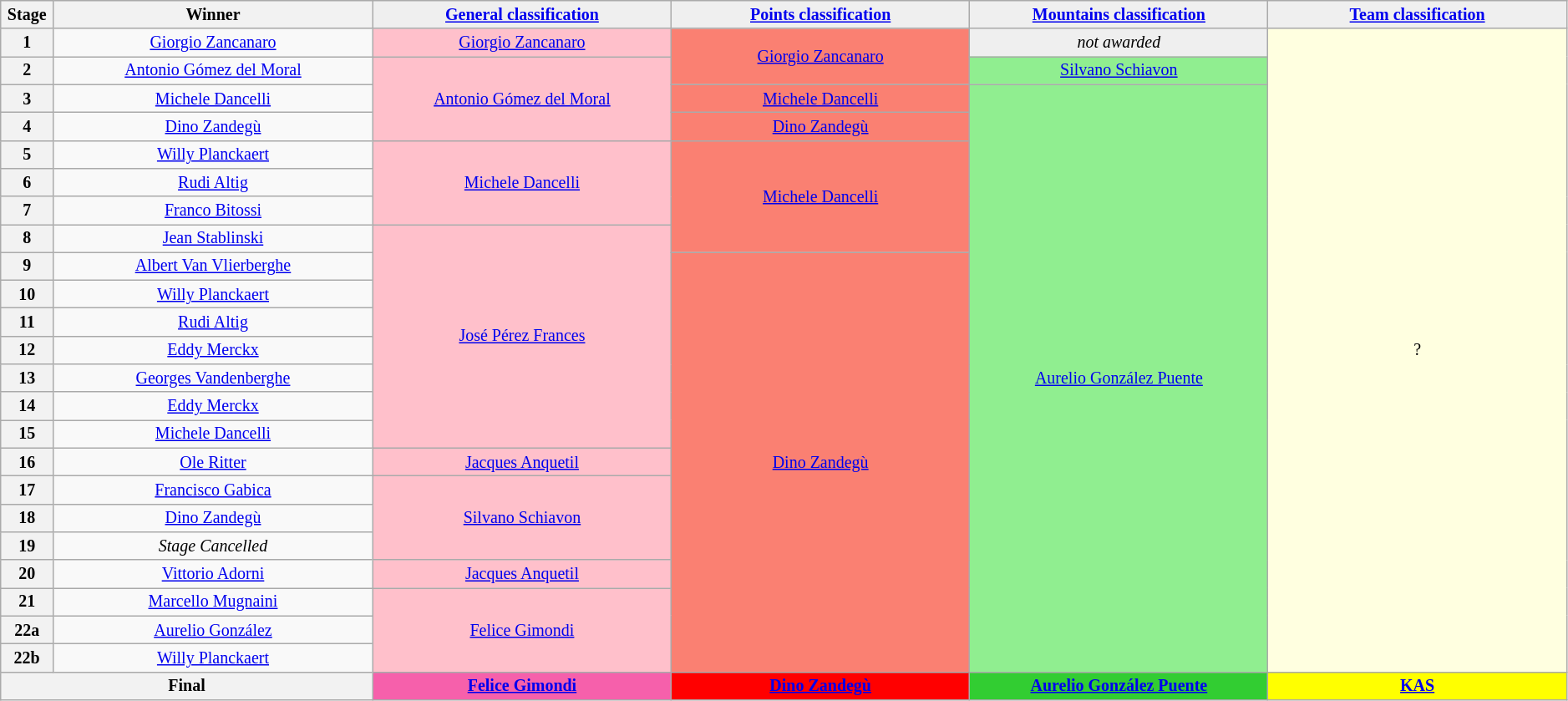<table class="wikitable" style="text-align: center; font-size:smaller;">
<tr style="background:#efefef;">
<th style="width:1%;">Stage</th>
<th style="width:15%;">Winner</th>
<th style="background:#efefef; width:14%;"><a href='#'>General classification</a><br></th>
<th style="background:#efefef; width:14%;"><a href='#'>Points classification</a></th>
<th style="background:#efefef; width:14%;"><a href='#'>Mountains classification</a></th>
<th style="background:#efefef; width:14%;"><a href='#'>Team classification</a></th>
</tr>
<tr>
<th>1</th>
<td><a href='#'>Giorgio Zancanaro</a></td>
<td style="background:pink;"><a href='#'>Giorgio Zancanaro</a></td>
<td style="background:salmon;" rowspan=2><a href='#'>Giorgio Zancanaro</a></td>
<td style="background:#EFEFEF;"><em>not awarded</em></td>
<td style="background:lightyellow;" rowspan=23>?</td>
</tr>
<tr>
<th>2</th>
<td><a href='#'>Antonio Gómez del Moral</a></td>
<td style="background:pink;" rowspan=3><a href='#'>Antonio Gómez del Moral</a></td>
<td style="background:lightgreen;" rowspan=1><a href='#'>Silvano Schiavon</a></td>
</tr>
<tr>
<th>3</th>
<td><a href='#'>Michele Dancelli</a></td>
<td style="background:salmon;" rowspan=1><a href='#'>Michele Dancelli</a></td>
<td style="background:lightgreen;" rowspan=21><a href='#'>Aurelio González Puente</a></td>
</tr>
<tr>
<th>4</th>
<td><a href='#'>Dino Zandegù</a></td>
<td style="background:salmon;" rowspan=1><a href='#'>Dino Zandegù</a></td>
</tr>
<tr>
<th>5</th>
<td><a href='#'>Willy Planckaert</a></td>
<td style="background:pink;" rowspan=3><a href='#'>Michele Dancelli</a></td>
<td style="background:salmon;" rowspan=4><a href='#'>Michele Dancelli</a></td>
</tr>
<tr>
<th>6</th>
<td><a href='#'>Rudi Altig</a></td>
</tr>
<tr>
<th>7</th>
<td><a href='#'>Franco Bitossi</a></td>
</tr>
<tr>
<th>8</th>
<td><a href='#'>Jean Stablinski</a></td>
<td style="background:pink;" rowspan=8><a href='#'>José Pérez Frances</a></td>
</tr>
<tr>
<th>9</th>
<td><a href='#'>Albert Van Vlierberghe</a></td>
<td style="background:salmon;" rowspan=15><a href='#'>Dino Zandegù</a></td>
</tr>
<tr>
<th>10</th>
<td><a href='#'>Willy Planckaert</a></td>
</tr>
<tr>
<th>11</th>
<td><a href='#'>Rudi Altig</a></td>
</tr>
<tr>
<th>12</th>
<td><a href='#'>Eddy Merckx</a></td>
</tr>
<tr>
<th>13</th>
<td><a href='#'>Georges Vandenberghe</a></td>
</tr>
<tr>
<th>14</th>
<td><a href='#'>Eddy Merckx</a></td>
</tr>
<tr>
<th>15</th>
<td><a href='#'>Michele Dancelli</a></td>
</tr>
<tr>
<th>16</th>
<td><a href='#'>Ole Ritter</a></td>
<td style="background:pink;" rowspan=1><a href='#'>Jacques Anquetil</a></td>
</tr>
<tr>
<th>17</th>
<td><a href='#'>Francisco Gabica</a></td>
<td style="background:pink;" rowspan=3><a href='#'>Silvano Schiavon</a></td>
</tr>
<tr>
<th>18</th>
<td><a href='#'>Dino Zandegù</a></td>
</tr>
<tr>
<th>19</th>
<td><em>Stage Cancelled</em></td>
</tr>
<tr>
<th>20</th>
<td><a href='#'>Vittorio Adorni</a></td>
<td style="background:pink;" rowspan=1><a href='#'>Jacques Anquetil</a></td>
</tr>
<tr>
<th>21</th>
<td><a href='#'>Marcello Mugnaini</a></td>
<td style="background:pink;" rowspan=3><a href='#'>Felice Gimondi</a></td>
</tr>
<tr>
<th>22a</th>
<td><a href='#'>Aurelio González</a></td>
</tr>
<tr>
<th>22b</th>
<td><a href='#'>Willy Planckaert</a></td>
</tr>
<tr>
<th colspan=2><strong>Final</strong></th>
<th style="background:#F660AB;"><strong><a href='#'>Felice Gimondi</a></strong></th>
<th style="background:red;"><strong><a href='#'>Dino Zandegù</a></strong></th>
<th style="background:#32CD32;"><strong><a href='#'>Aurelio González Puente</a></strong></th>
<th style="background:yellow;"><strong><a href='#'>KAS</a></strong></th>
</tr>
</table>
